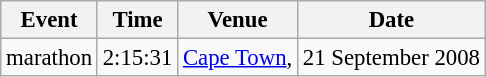<table class="wikitable" style="border-collapse: collapse; font-size: 95%;">
<tr>
<th scope=col>Event</th>
<th scope=col>Time</th>
<th scope=col>Venue</th>
<th scope=col>Date</th>
</tr>
<tr>
<td>marathon</td>
<td>2:15:31</td>
<td><a href='#'>Cape Town</a>, </td>
<td>21 September 2008</td>
</tr>
</table>
